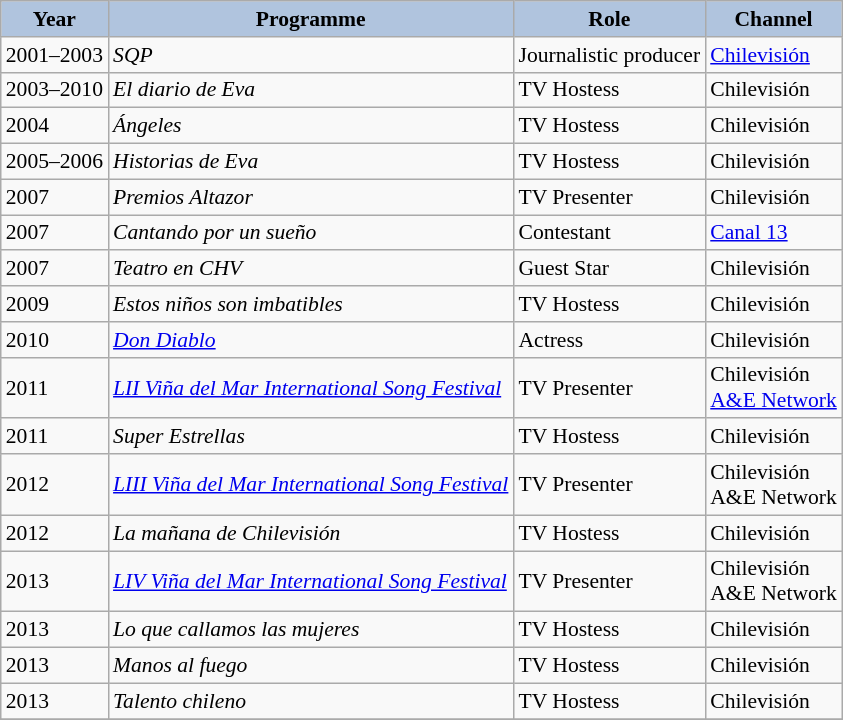<table class="wikitable sortable" style="font-size:90%;">
<tr>
<th style="background:#B0C4DE;">Year</th>
<th style="background:#B0C4DE;">Programme</th>
<th style="background:#B0C4DE;">Role</th>
<th style="background:#B0C4DE;">Channel</th>
</tr>
<tr>
<td>2001–2003</td>
<td><em>SQP</em></td>
<td>Journalistic producer</td>
<td><a href='#'>Chilevisión</a></td>
</tr>
<tr>
<td>2003–2010</td>
<td><em>El diario de Eva</em></td>
<td>TV Hostess</td>
<td>Chilevisión</td>
</tr>
<tr>
<td>2004</td>
<td><em>Ángeles</em></td>
<td>TV Hostess</td>
<td>Chilevisión</td>
</tr>
<tr>
<td>2005–2006</td>
<td><em>Historias de Eva</em></td>
<td>TV Hostess</td>
<td>Chilevisión</td>
</tr>
<tr>
<td>2007</td>
<td><em>Premios Altazor</em></td>
<td>TV Presenter</td>
<td>Chilevisión</td>
</tr>
<tr>
<td>2007</td>
<td><em>Cantando por un sueño</em></td>
<td>Contestant</td>
<td><a href='#'>Canal 13</a></td>
</tr>
<tr>
<td>2007</td>
<td><em>Teatro en CHV</em></td>
<td>Guest Star</td>
<td>Chilevisión</td>
</tr>
<tr>
<td>2009</td>
<td><em>Estos niños son imbatibles</em></td>
<td>TV Hostess</td>
<td>Chilevisión</td>
</tr>
<tr>
<td>2010</td>
<td><em><a href='#'>Don Diablo</a></em></td>
<td>Actress</td>
<td>Chilevisión</td>
</tr>
<tr>
<td>2011</td>
<td><em><a href='#'>LII Viña del Mar International Song Festival</a></em></td>
<td>TV Presenter</td>
<td>Chilevisión <br> <a href='#'>A&E Network</a></td>
</tr>
<tr>
<td>2011</td>
<td><em>Super Estrellas</em></td>
<td>TV Hostess</td>
<td>Chilevisión</td>
</tr>
<tr>
<td>2012</td>
<td><em><a href='#'>LIII Viña del Mar International Song Festival</a></em></td>
<td>TV Presenter</td>
<td>Chilevisión <br> A&E Network</td>
</tr>
<tr>
<td>2012</td>
<td><em>La mañana de Chilevisión</em></td>
<td>TV Hostess</td>
<td>Chilevisión</td>
</tr>
<tr>
<td>2013</td>
<td><em><a href='#'>LIV Viña del Mar International Song Festival</a></em></td>
<td>TV Presenter</td>
<td>Chilevisión <br> A&E Network</td>
</tr>
<tr>
<td>2013</td>
<td><em>Lo que callamos las mujeres</em></td>
<td>TV Hostess</td>
<td>Chilevisión</td>
</tr>
<tr>
<td>2013</td>
<td><em>Manos al fuego</em></td>
<td>TV Hostess</td>
<td>Chilevisión</td>
</tr>
<tr>
<td>2013</td>
<td><em>Talento chileno</em></td>
<td>TV Hostess</td>
<td>Chilevisión</td>
</tr>
<tr>
</tr>
</table>
